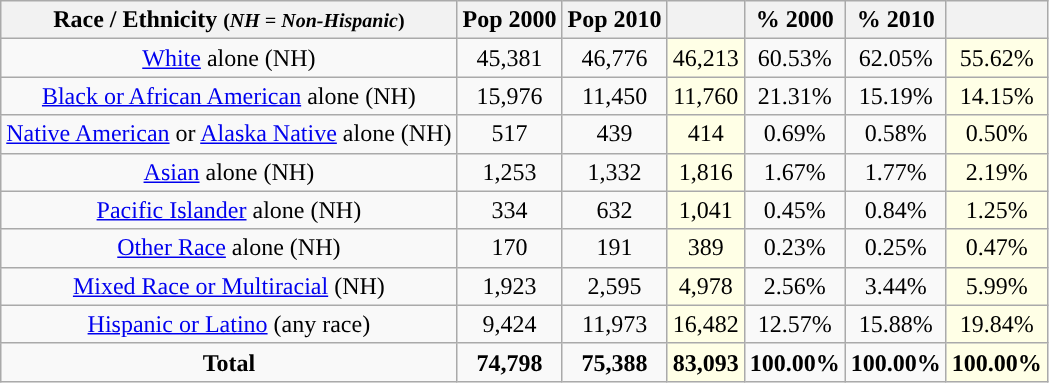<table class="wikitable" style="text-align:center;">
<tr>
<th>Race / Ethnicity <small>(<em>NH = Non-Hispanic</em>)</small></th>
<th>Pop 2000</th>
<th>Pop 2010</th>
<th></th>
<th>% 2000</th>
<th>% 2010</th>
<th></th>
</tr>
<tr>
<td><a href='#'>White</a> alone (NH)</td>
<td>45,381</td>
<td>46,776</td>
<td style='background: #ffffe6;'>46,213</td>
<td>60.53%</td>
<td>62.05%</td>
<td style='background: #ffffe6;'>55.62%</td>
</tr>
<tr>
<td><a href='#'>Black or African American</a> alone (NH)</td>
<td>15,976</td>
<td>11,450</td>
<td style='background: #ffffe6;'>11,760</td>
<td>21.31%</td>
<td>15.19%</td>
<td style='background: #ffffe6;'>14.15%</td>
</tr>
<tr>
<td><a href='#'>Native American</a> or <a href='#'>Alaska Native</a> alone (NH)</td>
<td>517</td>
<td>439</td>
<td style='background: #ffffe6;'>414</td>
<td>0.69%</td>
<td>0.58%</td>
<td style='background: #ffffe6;'>0.50%</td>
</tr>
<tr>
<td><a href='#'>Asian</a> alone (NH)</td>
<td>1,253</td>
<td>1,332</td>
<td style='background: #ffffe6;'>1,816</td>
<td>1.67%</td>
<td>1.77%</td>
<td style='background: #ffffe6;'>2.19%</td>
</tr>
<tr>
<td><a href='#'>Pacific Islander</a> alone (NH)</td>
<td>334</td>
<td>632</td>
<td style='background: #ffffe6;'>1,041</td>
<td>0.45%</td>
<td>0.84%</td>
<td style='background: #ffffe6;'>1.25%</td>
</tr>
<tr>
<td><a href='#'>Other Race</a> alone (NH)</td>
<td>170</td>
<td>191</td>
<td style='background: #ffffe6;'>389</td>
<td>0.23%</td>
<td>0.25%</td>
<td style='background: #ffffe6;'>0.47%</td>
</tr>
<tr>
<td><a href='#'>Mixed Race or Multiracial</a> (NH)</td>
<td>1,923</td>
<td>2,595</td>
<td style='background: #ffffe6;'>4,978</td>
<td>2.56%</td>
<td>3.44%</td>
<td style='background: #ffffe6;'>5.99%</td>
</tr>
<tr>
<td><a href='#'>Hispanic or Latino</a> (any race)</td>
<td>9,424</td>
<td>11,973</td>
<td style='background: #ffffe6;'>16,482</td>
<td>12.57%</td>
<td>15.88%</td>
<td style='background: #ffffe6;'>19.84%</td>
</tr>
<tr>
<td><strong>Total</strong></td>
<td><strong>74,798</strong></td>
<td><strong>75,388</strong></td>
<td style='background: #ffffe6;'><strong>83,093</strong></td>
<td><strong>100.00%</strong></td>
<td><strong>100.00%</strong></td>
<td style='background: #ffffe6;'><strong>100.00%</strong></td>
</tr>
</table>
